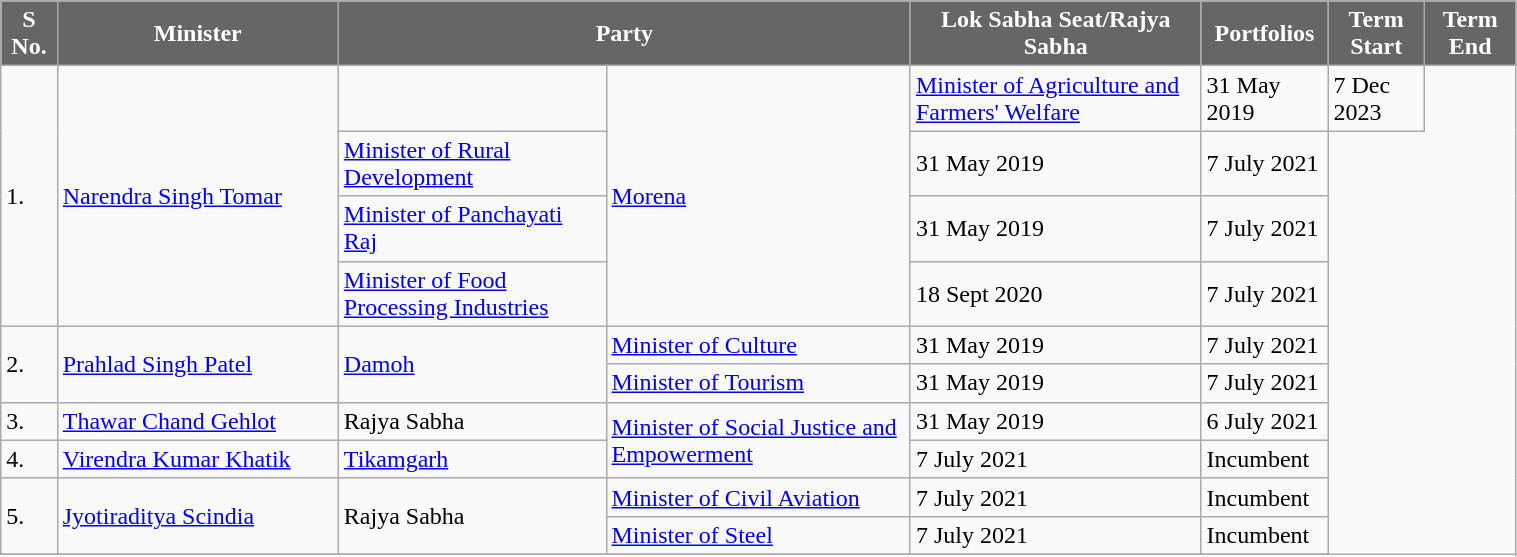<table class="wikitable" width="80%" style="font-size: x-big;">
<tr>
<th style="background-color:#666666; color:white">S No.</th>
<th style="background-color:#666666; color:white; width:180px">Minister</th>
<th colspan="2" style="background-color:#666666; color:white">Party</th>
<th style="background-color:#666666; color:white">Lok Sabha Seat/Rajya Sabha</th>
<th style="background-color:#666666; color:white">Portfolios</th>
<th style="background-color:#666666; color:white">Term Start</th>
<th style="background-color:#666666; color:white">Term End</th>
</tr>
<tr>
<td rowspan=4>1.</td>
<td rowspan=4><a href='#'>Narendra Singh Tomar</a></td>
<td></td>
<td rowspan=4><a href='#'>Morena</a></td>
<td><a href='#'>Minister of Agriculture and Farmers' Welfare</a></td>
<td>31 May 2019</td>
<td>7 Dec 2023</td>
</tr>
<tr>
<td><a href='#'>Minister of Rural Development</a></td>
<td>31 May 2019</td>
<td>7 July 2021</td>
</tr>
<tr>
<td><a href='#'>Minister of Panchayati Raj</a></td>
<td>31 May 2019</td>
<td>7 July 2021</td>
</tr>
<tr>
<td><a href='#'>Minister of Food Processing Industries</a></td>
<td>18 Sept 2020</td>
<td>7 July 2021</td>
</tr>
<tr>
<td rowspan=2>2.</td>
<td rowspan=2><a href='#'>Prahlad Singh Patel</a></td>
<td rowspan=2><a href='#'>Damoh</a></td>
<td><a href='#'>Minister of Culture</a></td>
<td>31 May 2019</td>
<td>7 July 2021</td>
</tr>
<tr>
<td><a href='#'>Minister of Tourism</a></td>
<td>31 May 2019</td>
<td>7 July 2021</td>
</tr>
<tr>
<td>3.</td>
<td><a href='#'>Thawar Chand Gehlot</a></td>
<td>Rajya Sabha</td>
<td rowspan=2><a href='#'>Minister of Social Justice and Empowerment</a></td>
<td>31 May 2019</td>
<td>6 July 2021</td>
</tr>
<tr>
<td>4.</td>
<td><a href='#'>Virendra Kumar Khatik</a></td>
<td><a href='#'>Tikamgarh</a></td>
<td>7 July 2021</td>
<td>Incumbent</td>
</tr>
<tr>
<td rowspan=2>5.</td>
<td rowspan=2><a href='#'>Jyotiraditya Scindia</a></td>
<td rowspan=2>Rajya Sabha</td>
<td><a href='#'>Minister of Civil Aviation</a></td>
<td>7 July 2021</td>
<td>Incumbent</td>
</tr>
<tr>
<td><a href='#'>Minister of Steel</a></td>
<td>7 July 2021</td>
<td>Incumbent</td>
</tr>
<tr>
</tr>
</table>
